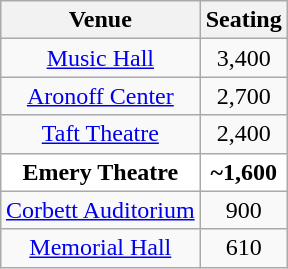<table class="wikitable" style="text-align:center; float:right;" cellpadding="4" title="The Emery Theatre is a mid-sized venue.">
<tr>
<th>Venue</th>
<th>Seating</th>
</tr>
<tr>
<td><a href='#'>Music Hall</a></td>
<td>3,400</td>
</tr>
<tr>
<td><a href='#'>Aronoff Center</a></td>
<td>2,700</td>
</tr>
<tr>
<td><a href='#'>Taft Theatre</a></td>
<td>2,400</td>
</tr>
<tr style="background-color:#fff">
<td><strong>Emery Theatre</strong></td>
<td><strong>~1,600</strong></td>
</tr>
<tr>
<td><a href='#'>Corbett Auditorium</a></td>
<td>900</td>
</tr>
<tr>
<td><a href='#'>Memorial Hall</a></td>
<td>610</td>
</tr>
</table>
